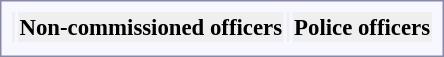<table style="border:1px solid #8888aa; background-color:#f7f8ff; padding:5px; font-size:95%; margin: 0px 12px 12px 0px;">
<tr style="background:#efefef;">
<th colspan=7></th>
<th colspan=20>Non-commissioned officers</th>
<th colspan=2></th>
<th colspan=8>Police officers</th>
</tr>
<tr style="text-align:center;">
</tr>
</table>
